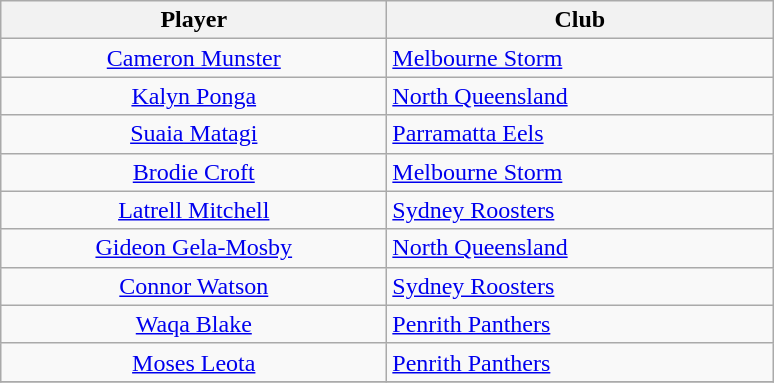<table class="wikitable" style="text-align: center;">
<tr>
<th style="width:250px;">Player</th>
<th style="width:250px;">Club</th>
</tr>
<tr>
<td><a href='#'>Cameron Munster</a></td>
<td style="text-align: left;"> <a href='#'>Melbourne Storm</a></td>
</tr>
<tr>
<td><a href='#'>Kalyn Ponga</a></td>
<td style="text-align: left;"> <a href='#'>North Queensland</a></td>
</tr>
<tr>
<td><a href='#'>Suaia Matagi</a></td>
<td style="text-align: left;"> <a href='#'>Parramatta Eels</a></td>
</tr>
<tr>
<td><a href='#'>Brodie Croft</a></td>
<td style="text-align: left;"> <a href='#'>Melbourne Storm</a></td>
</tr>
<tr>
<td><a href='#'>Latrell Mitchell</a></td>
<td style="text-align: left;"> <a href='#'>Sydney Roosters</a></td>
</tr>
<tr>
<td><a href='#'>Gideon Gela-Mosby</a></td>
<td style="text-align: left;"> <a href='#'>North Queensland</a></td>
</tr>
<tr>
<td><a href='#'>Connor Watson</a></td>
<td style="text-align: left;"> <a href='#'>Sydney Roosters</a></td>
</tr>
<tr>
<td><a href='#'>Waqa Blake</a></td>
<td style="text-align: left;"> <a href='#'>Penrith Panthers</a></td>
</tr>
<tr>
<td><a href='#'>Moses Leota</a></td>
<td style="text-align: left;"> <a href='#'>Penrith Panthers</a></td>
</tr>
<tr>
</tr>
</table>
